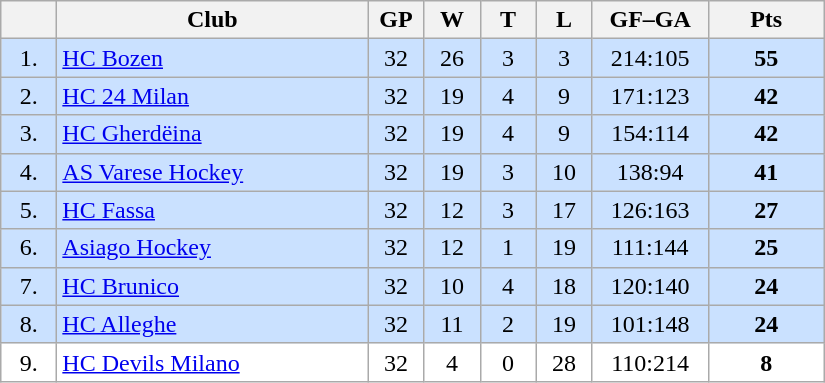<table class="wikitable">
<tr>
<th width="30"></th>
<th width="200">Club</th>
<th width="30">GP</th>
<th width="30">W</th>
<th width="30">T</th>
<th width="30">L</th>
<th width="70">GF–GA</th>
<th width="70">Pts</th>
</tr>
<tr bgcolor="#CAE1FF" align="center">
<td>1.</td>
<td align="left"><a href='#'>HC Bozen</a></td>
<td>32</td>
<td>26</td>
<td>3</td>
<td>3</td>
<td>214:105</td>
<td><strong>55</strong></td>
</tr>
<tr bgcolor="#CAE1FF" align="center">
<td>2.</td>
<td align="left"><a href='#'>HC 24 Milan</a></td>
<td>32</td>
<td>19</td>
<td>4</td>
<td>9</td>
<td>171:123</td>
<td><strong>42</strong></td>
</tr>
<tr bgcolor="#CAE1FF" align="center">
<td>3.</td>
<td align="left"><a href='#'>HC Gherdëina</a></td>
<td>32</td>
<td>19</td>
<td>4</td>
<td>9</td>
<td>154:114</td>
<td><strong>42</strong></td>
</tr>
<tr bgcolor="#CAE1FF" align="center">
<td>4.</td>
<td align="left"><a href='#'>AS Varese Hockey</a></td>
<td>32</td>
<td>19</td>
<td>3</td>
<td>10</td>
<td>138:94</td>
<td><strong>41</strong></td>
</tr>
<tr bgcolor="#CAE1FF" align="center">
<td>5.</td>
<td align="left"><a href='#'>HC Fassa</a></td>
<td>32</td>
<td>12</td>
<td>3</td>
<td>17</td>
<td>126:163</td>
<td><strong>27</strong></td>
</tr>
<tr bgcolor="#CAE1FF" align="center">
<td>6.</td>
<td align="left"><a href='#'>Asiago Hockey</a></td>
<td>32</td>
<td>12</td>
<td>1</td>
<td>19</td>
<td>111:144</td>
<td><strong>25</strong></td>
</tr>
<tr bgcolor="#CAE1FF" align="center">
<td>7.</td>
<td align="left"><a href='#'>HC Brunico</a></td>
<td>32</td>
<td>10</td>
<td>4</td>
<td>18</td>
<td>120:140</td>
<td><strong>24</strong></td>
</tr>
<tr bgcolor="#CAE1FF" align="center">
<td>8.</td>
<td align="left"><a href='#'>HC Alleghe</a></td>
<td>32</td>
<td>11</td>
<td>2</td>
<td>19</td>
<td>101:148</td>
<td><strong>24</strong></td>
</tr>
<tr bgcolor="#FFFFFF" align="center">
<td>9.</td>
<td align="left"><a href='#'>HC Devils Milano</a></td>
<td>32</td>
<td>4</td>
<td>0</td>
<td>28</td>
<td>110:214</td>
<td><strong>8</strong></td>
</tr>
</table>
